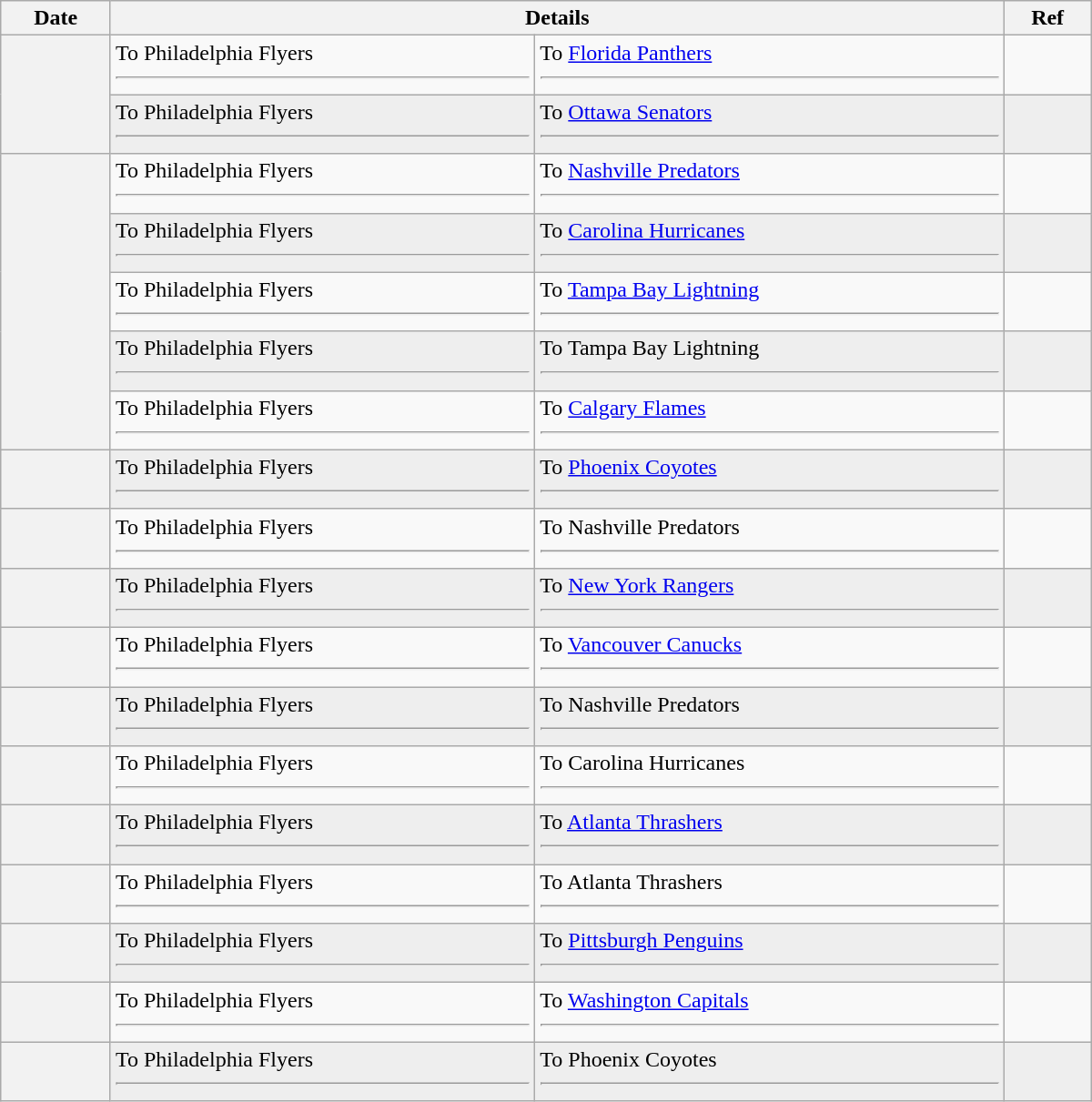<table class="wikitable plainrowheaders" style="width: 50em;">
<tr>
<th scope="col">Date</th>
<th scope="col" colspan="2">Details</th>
<th scope="col">Ref</th>
</tr>
<tr>
<th scope="row" rowspan=2></th>
<td valign="top">To Philadelphia Flyers <hr> </td>
<td valign="top">To <a href='#'>Florida Panthers</a> <hr></td>
<td></td>
</tr>
<tr bgcolor="#eeeeee">
<td valign="top">To Philadelphia Flyers <hr> </td>
<td valign="top">To <a href='#'>Ottawa Senators</a> <hr></td>
<td></td>
</tr>
<tr>
<th scope="row" rowspan=5></th>
<td valign="top">To Philadelphia Flyers <hr> </td>
<td valign="top">To <a href='#'>Nashville Predators</a> <hr></td>
<td></td>
</tr>
<tr bgcolor="#eeeeee">
<td valign="top">To Philadelphia Flyers <hr> </td>
<td valign="top">To <a href='#'>Carolina Hurricanes</a> <hr></td>
<td></td>
</tr>
<tr>
<td valign="top">To Philadelphia Flyers <hr> </td>
<td valign="top">To <a href='#'>Tampa Bay Lightning</a> <hr></td>
<td></td>
</tr>
<tr bgcolor="#eeeeee">
<td valign="top">To Philadelphia Flyers <hr> </td>
<td valign="top">To Tampa Bay Lightning <hr></td>
<td></td>
</tr>
<tr>
<td valign="top">To Philadelphia Flyers <hr> </td>
<td valign="top">To <a href='#'>Calgary Flames</a> <hr></td>
<td></td>
</tr>
<tr bgcolor="#eeeeee">
<th scope="row"></th>
<td valign="top">To Philadelphia Flyers <hr> </td>
<td valign="top">To <a href='#'>Phoenix Coyotes</a> <hr></td>
<td></td>
</tr>
<tr>
<th scope="row"></th>
<td valign="top">To Philadelphia Flyers <hr> </td>
<td valign="top">To Nashville Predators <hr></td>
<td></td>
</tr>
<tr bgcolor="#eeeeee">
<th scope="row"></th>
<td valign="top">To Philadelphia Flyers <hr> </td>
<td valign="top">To <a href='#'>New York Rangers</a> <hr> </td>
<td></td>
</tr>
<tr>
<th scope="row"></th>
<td valign="top">To Philadelphia Flyers <hr> </td>
<td valign="top">To <a href='#'>Vancouver Canucks</a> <hr></td>
<td></td>
</tr>
<tr bgcolor="#eeeeee">
<th scope="row"></th>
<td valign="top">To Philadelphia Flyers <hr> </td>
<td valign="top">To Nashville Predators <hr></td>
<td></td>
</tr>
<tr>
<th scope="row"></th>
<td valign="top">To Philadelphia Flyers <hr> </td>
<td valign="top">To Carolina Hurricanes <hr></td>
<td></td>
</tr>
<tr bgcolor="#eeeeee">
<th scope="row"></th>
<td valign="top">To Philadelphia Flyers <hr> </td>
<td valign="top">To <a href='#'>Atlanta Thrashers</a> <hr></td>
<td></td>
</tr>
<tr>
<th scope="row"></th>
<td valign="top">To Philadelphia Flyers <hr> </td>
<td valign="top">To Atlanta Thrashers <hr></td>
<td></td>
</tr>
<tr bgcolor="#eeeeee">
<th scope="row"></th>
<td valign="top">To Philadelphia Flyers <hr> </td>
<td valign="top">To <a href='#'>Pittsburgh Penguins</a> <hr></td>
<td></td>
</tr>
<tr>
<th scope="row"></th>
<td valign="top">To Philadelphia Flyers <hr> </td>
<td valign="top">To <a href='#'>Washington Capitals</a> <hr></td>
<td></td>
</tr>
<tr bgcolor="#eeeeee">
<th scope="row"></th>
<td valign="top">To Philadelphia Flyers <hr> </td>
<td valign="top">To Phoenix Coyotes <hr></td>
<td></td>
</tr>
</table>
